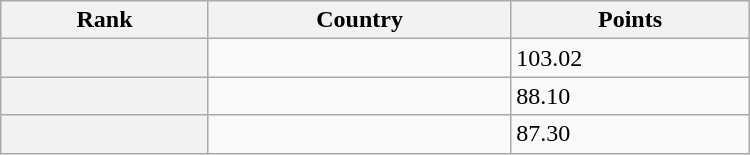<table class="wikitable" width=500>
<tr bgcolor="#efefef">
<th>Rank</th>
<th>Country</th>
<th>Points</th>
</tr>
<tr>
<th></th>
<td></td>
<td>103.02</td>
</tr>
<tr>
<th></th>
<td></td>
<td>88.10</td>
</tr>
<tr>
<th></th>
<td></td>
<td>87.30</td>
</tr>
</table>
